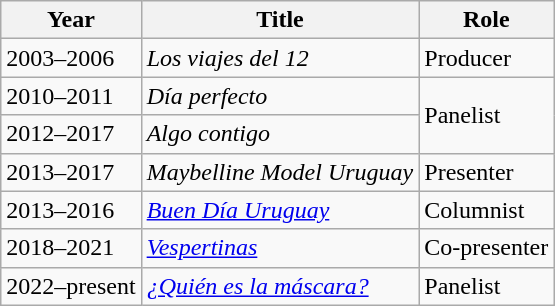<table class="wikitable">
<tr>
<th>Year</th>
<th>Title</th>
<th>Role</th>
</tr>
<tr>
<td>2003–2006</td>
<td><em>Los viajes del 12</em></td>
<td>Producer</td>
</tr>
<tr>
<td>2010–2011</td>
<td><em>Día perfecto</em></td>
<td rowspan="2">Panelist</td>
</tr>
<tr>
<td>2012–2017</td>
<td><em>Algo contigo</em></td>
</tr>
<tr>
<td>2013–2017</td>
<td><em>Maybelline Model Uruguay</em></td>
<td>Presenter</td>
</tr>
<tr>
<td>2013–2016</td>
<td><em><a href='#'>Buen Día Uruguay</a></em></td>
<td>Columnist</td>
</tr>
<tr>
<td>2018–2021</td>
<td><em><a href='#'>Vespertinas</a></em></td>
<td>Co-presenter</td>
</tr>
<tr>
<td>2022–present</td>
<td><a href='#'><em>¿Quién es la máscara?</em></a></td>
<td>Panelist</td>
</tr>
</table>
